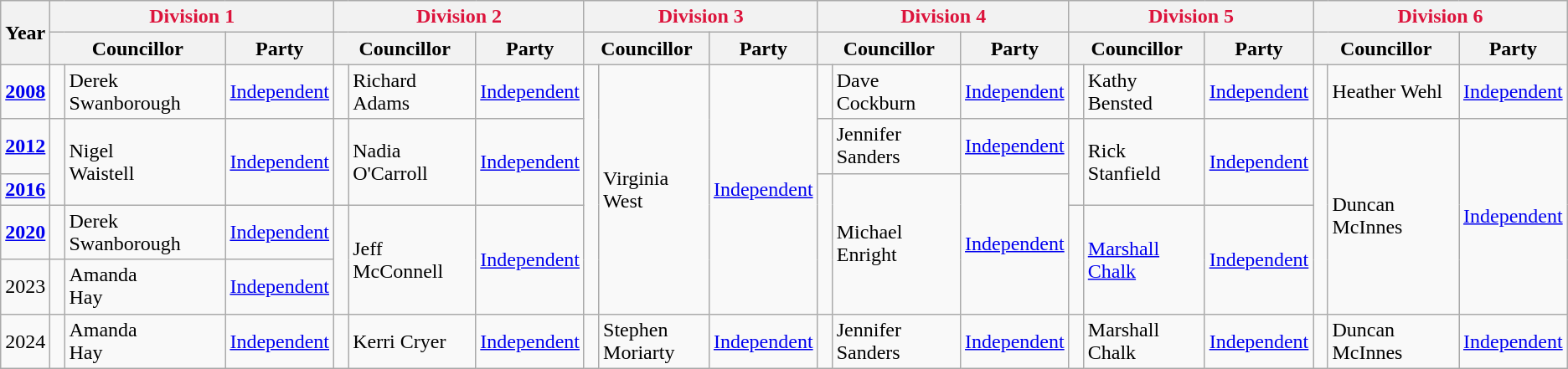<table class="wikitable">
<tr>
<th rowspan="2">Year</th>
<th style="color:crimson"; colspan="3">Division 1</th>
<th style="color:crimson"; colspan="3">Division 2</th>
<th style="color:crimson"; colspan="3">Division 3</th>
<th style="color:crimson"; colspan="3">Division 4</th>
<th style="color:crimson"; colspan="3">Division 5</th>
<th style="color:crimson"; colspan="3">Division 6</th>
</tr>
<tr>
<th colspan="2">Councillor</th>
<th>Party</th>
<th colspan="2">Councillor</th>
<th>Party</th>
<th colspan="2">Councillor</th>
<th>Party</th>
<th colspan="2">Councillor</th>
<th>Party</th>
<th colspan="2">Councillor</th>
<th>Party</th>
<th colspan="2">Councillor</th>
<th>Party</th>
</tr>
<tr>
<td align="center"><strong><a href='#'>2008</a></strong></td>
<td rowspan="1" width="1px" > </td>
<td rowspan="1">Derek Swanborough</td>
<td rowspan="1"><a href='#'>Independent</a></td>
<td rowspan="1" width="1px" > </td>
<td rowspan="1">Richard Adams</td>
<td rowspan="1"><a href='#'>Independent</a></td>
<td rowspan="5" width="1px" > </td>
<td rowspan="5">Virginia West</td>
<td rowspan="5"><a href='#'>Independent</a></td>
<td rowspan="1" width="1px" > </td>
<td rowspan="1">Dave Cockburn</td>
<td rowspan="1"><a href='#'>Independent</a></td>
<td rowspan="1" width="1px" > </td>
<td rowspan="1">Kathy Bensted</td>
<td rowspan="1"><a href='#'>Independent</a></td>
<td rowspan="1" width="1px" > </td>
<td rowspan="1">Heather Wehl</td>
<td rowspan="1"><a href='#'>Independent</a></td>
</tr>
<tr>
<td align="center"><strong><a href='#'>2012</a></strong></td>
<td rowspan="2" width="1px" > </td>
<td rowspan="2">Nigel<br>Waistell</td>
<td rowspan="2"><a href='#'>Independent</a></td>
<td rowspan="2" width="1px" > </td>
<td rowspan="2">Nadia O'Carroll</td>
<td rowspan="2"><a href='#'>Independent</a></td>
<td rowspan="1" width="1px" > </td>
<td rowspan="1">Jennifer Sanders</td>
<td rowspan="1"><a href='#'>Independent</a></td>
<td rowspan="2" width="1px" > </td>
<td rowspan="2">Rick Stanfield</td>
<td rowspan="2"><a href='#'>Independent</a></td>
<td rowspan="4" width="1px" > </td>
<td rowspan="4">Duncan McInnes</td>
<td rowspan="4"><a href='#'>Independent</a></td>
</tr>
<tr>
<td align="center"><strong><a href='#'>2016</a></strong></td>
<td rowspan="3" width="1px" > </td>
<td rowspan="3">Michael Enright</td>
<td rowspan="3"><a href='#'>Independent</a></td>
</tr>
<tr>
<td align="center"><strong><a href='#'>2020</a></strong></td>
<td rowspan="1" width="1px" > </td>
<td rowspan="1">Derek Swanborough</td>
<td rowspan="1"><a href='#'>Independent</a></td>
<td rowspan="2" width="1px" > </td>
<td rowspan="2">Jeff McConnell</td>
<td rowspan="2"><a href='#'>Independent</a></td>
<td rowspan="2" width="1px" > </td>
<td rowspan="2"><a href='#'>Marshall Chalk</a></td>
<td rowspan="2"><a href='#'>Independent</a></td>
</tr>
<tr>
<td align="center">2023</td>
<td rowspan="1" width="1px" > </td>
<td rowspan="1">Amanda<br>Hay</td>
<td rowspan="1"><a href='#'>Independent</a></td>
</tr>
<tr>
<td>2024</td>
<td></td>
<td rowspan="1">Amanda<br>Hay</td>
<td rowspan="1"><a href='#'>Independent</a></td>
<td></td>
<td>Kerri Cryer</td>
<td rowspan="1"><a href='#'>Independent</a></td>
<td></td>
<td>Stephen<br>Moriarty</td>
<td rowspan="1"><a href='#'>Independent</a></td>
<td></td>
<td>Jennifer<br>Sanders</td>
<td rowspan="1"><a href='#'>Independent</a></td>
<td></td>
<td>Marshall<br>Chalk</td>
<td rowspan="1"><a href='#'>Independent</a></td>
<td></td>
<td>Duncan<br>McInnes</td>
<td rowspan="1"><a href='#'>Independent</a></td>
</tr>
</table>
